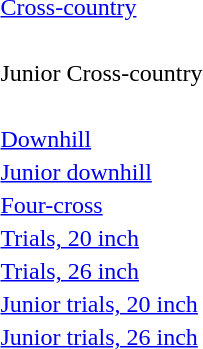<table>
<tr>
<td><a href='#'>Cross-country</a><br></td>
<td></td>
<td></td>
<td></td>
</tr>
<tr>
<td><br></td>
<td></td>
<td></td>
<td></td>
</tr>
<tr>
<td>Junior Cross-country<br></td>
<td></td>
<td></td>
<td></td>
</tr>
<tr>
<td><br></td>
<td></td>
<td></td>
<td></td>
</tr>
<tr>
<td><a href='#'>Downhill</a></td>
<td></td>
<td></td>
<td></td>
</tr>
<tr>
<td><a href='#'>Junior downhill</a></td>
<td></td>
<td></td>
<td></td>
</tr>
<tr>
<td><a href='#'>Four-cross</a></td>
<td></td>
<td></td>
<td></td>
</tr>
<tr>
<td><a href='#'>Trials, 20 inch</a></td>
<td></td>
<td></td>
<td></td>
</tr>
<tr>
<td><a href='#'>Trials, 26 inch</a></td>
<td></td>
<td></td>
<td></td>
</tr>
<tr>
<td><a href='#'>Junior trials, 20 inch</a></td>
<td></td>
<td></td>
<td></td>
</tr>
<tr>
<td><a href='#'>Junior trials, 26 inch</a></td>
<td></td>
<td></td>
<td></td>
</tr>
</table>
